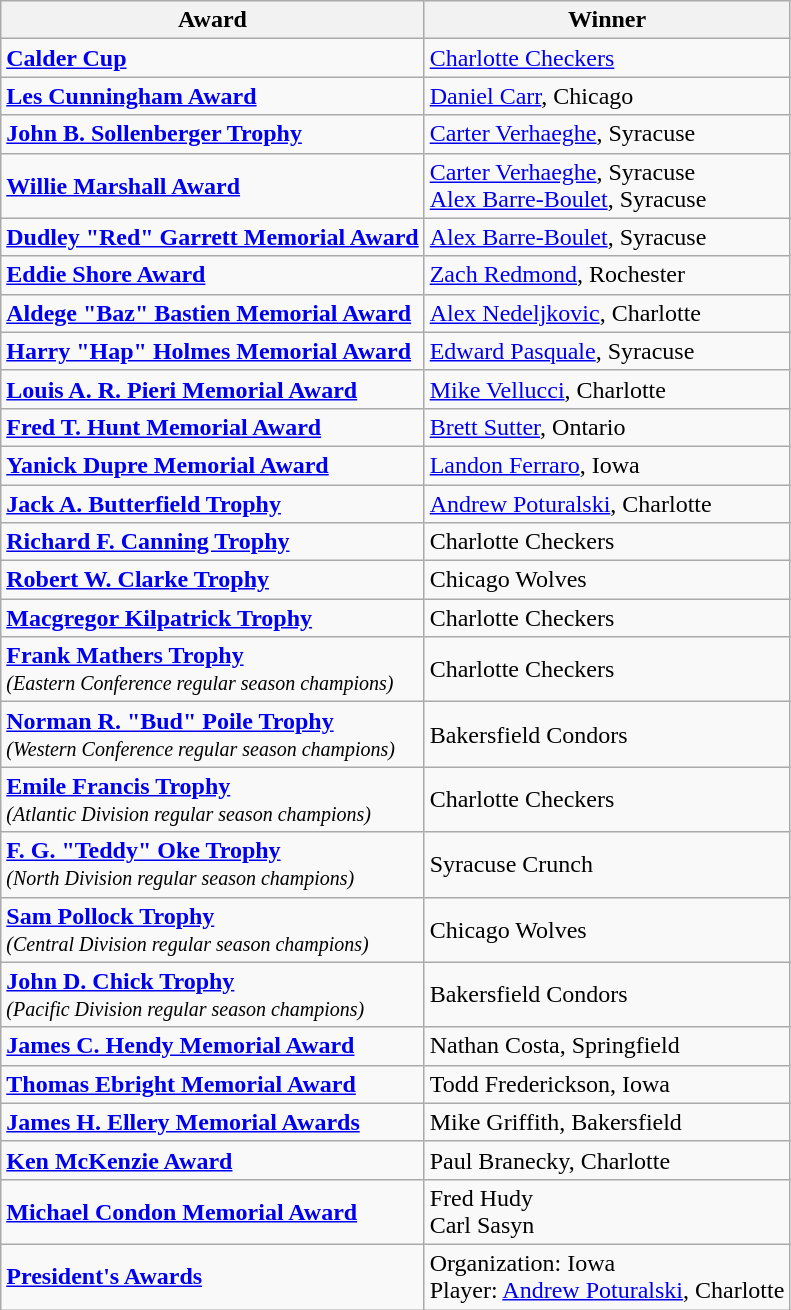<table class="wikitable">
<tr>
<th>Award</th>
<th>Winner</th>
</tr>
<tr>
<td><strong><a href='#'>Calder Cup</a> </strong></td>
<td><a href='#'>Charlotte Checkers</a></td>
</tr>
<tr>
<td><strong><a href='#'>Les Cunningham Award</a> </strong></td>
<td><a href='#'>Daniel Carr</a>, Chicago</td>
</tr>
<tr>
<td><strong><a href='#'>John B. Sollenberger Trophy</a> </strong></td>
<td><a href='#'>Carter Verhaeghe</a>, Syracuse</td>
</tr>
<tr>
<td><strong><a href='#'>Willie Marshall Award</a> </strong></td>
<td><a href='#'>Carter Verhaeghe</a>, Syracuse<br><a href='#'>Alex Barre-Boulet</a>, Syracuse</td>
</tr>
<tr>
<td><strong><a href='#'>Dudley "Red" Garrett Memorial Award</a> </strong></td>
<td><a href='#'>Alex Barre-Boulet</a>, Syracuse</td>
</tr>
<tr>
<td><strong><a href='#'>Eddie Shore Award</a> </strong></td>
<td><a href='#'>Zach Redmond</a>, Rochester</td>
</tr>
<tr>
<td><strong><a href='#'>Aldege "Baz" Bastien Memorial Award</a> </strong></td>
<td><a href='#'>Alex Nedeljkovic</a>, Charlotte</td>
</tr>
<tr>
<td><strong><a href='#'>Harry "Hap" Holmes Memorial Award</a> </strong></td>
<td><a href='#'>Edward Pasquale</a>, Syracuse</td>
</tr>
<tr>
<td><strong><a href='#'>Louis A. R. Pieri Memorial Award</a> </strong></td>
<td><a href='#'>Mike Vellucci</a>, Charlotte</td>
</tr>
<tr>
<td><strong><a href='#'>Fred T. Hunt Memorial Award</a> </strong></td>
<td><a href='#'>Brett Sutter</a>, Ontario</td>
</tr>
<tr>
<td><strong><a href='#'>Yanick Dupre Memorial Award</a> </strong></td>
<td><a href='#'>Landon Ferraro</a>, Iowa</td>
</tr>
<tr>
<td><strong><a href='#'>Jack A. Butterfield Trophy</a> </strong></td>
<td><a href='#'>Andrew Poturalski</a>, Charlotte</td>
</tr>
<tr>
<td><strong><a href='#'>Richard F. Canning Trophy</a> </strong></td>
<td>Charlotte Checkers</td>
</tr>
<tr>
<td><strong><a href='#'>Robert W. Clarke Trophy</a> </strong></td>
<td>Chicago Wolves</td>
</tr>
<tr>
<td><strong><a href='#'>Macgregor Kilpatrick Trophy</a></strong></td>
<td>Charlotte Checkers</td>
</tr>
<tr>
<td><strong><a href='#'>Frank Mathers Trophy</a></strong><br><small><em>(Eastern Conference regular season champions)</em></small></td>
<td>Charlotte Checkers</td>
</tr>
<tr>
<td><strong><a href='#'>Norman R. "Bud" Poile Trophy</a></strong><br><small><em>(Western Conference regular season champions)</em></small></td>
<td>Bakersfield Condors</td>
</tr>
<tr>
<td><strong><a href='#'>Emile Francis Trophy</a> </strong><br><small><em>(Atlantic Division regular season champions)</em></small></td>
<td>Charlotte Checkers</td>
</tr>
<tr>
<td><strong><a href='#'>F. G. "Teddy" Oke Trophy</a></strong><br><small><em>(North Division regular season champions)</em></small></td>
<td>Syracuse Crunch</td>
</tr>
<tr>
<td><strong><a href='#'>Sam Pollock Trophy</a></strong><br><small><em>(Central Division regular season champions)</em></small></td>
<td>Chicago Wolves</td>
</tr>
<tr>
<td><strong><a href='#'>John D. Chick Trophy</a></strong><br><small><em>(Pacific Division regular season champions)</em></small></td>
<td>Bakersfield Condors</td>
</tr>
<tr>
<td><strong><a href='#'>James C. Hendy Memorial Award</a></strong></td>
<td>Nathan Costa, Springfield</td>
</tr>
<tr>
<td><strong><a href='#'>Thomas Ebright Memorial Award</a></strong></td>
<td>Todd Frederickson, Iowa</td>
</tr>
<tr>
<td><strong><a href='#'>James H. Ellery Memorial Awards</a></strong></td>
<td>Mike Griffith, Bakersfield</td>
</tr>
<tr>
<td><strong><a href='#'>Ken McKenzie Award</a></strong></td>
<td>Paul Branecky, Charlotte</td>
</tr>
<tr>
<td><strong><a href='#'>Michael Condon Memorial Award</a></strong></td>
<td>Fred Hudy<br>Carl Sasyn</td>
</tr>
<tr>
<td><strong><a href='#'>President's Awards</a></strong></td>
<td>Organization: Iowa<br>Player: <a href='#'>Andrew Poturalski</a>, Charlotte</td>
</tr>
</table>
